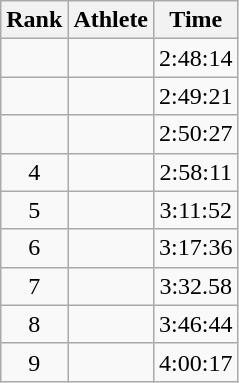<table class="wikitable sortable"  style="text-align:center">
<tr>
<th>Rank</th>
<th>Athlete</th>
<th>Time</th>
</tr>
<tr>
<td></td>
<td align="left"></td>
<td>2:48:14</td>
</tr>
<tr>
<td></td>
<td align="left"></td>
<td>2:49:21</td>
</tr>
<tr>
<td></td>
<td align="left"></td>
<td>2:50:27</td>
</tr>
<tr>
<td>4</td>
<td align="left"></td>
<td>2:58:11</td>
</tr>
<tr>
<td>5</td>
<td align="left"></td>
<td>3:11:52</td>
</tr>
<tr>
<td>6</td>
<td align="left"></td>
<td>3:17:36</td>
</tr>
<tr>
<td>7</td>
<td align="left"></td>
<td>3:32.58</td>
</tr>
<tr>
<td>8</td>
<td align="left"></td>
<td>3:46:44</td>
</tr>
<tr>
<td>9</td>
<td align="left"></td>
<td>4:00:17</td>
</tr>
</table>
